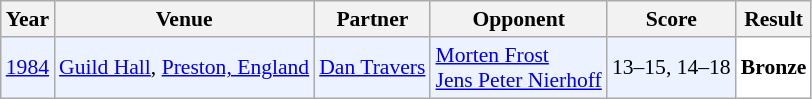<table class="sortable wikitable" style="font-size: 90%;">
<tr>
<th>Year</th>
<th>Venue</th>
<th>Partner</th>
<th>Opponent</th>
<th>Score</th>
<th>Result</th>
</tr>
<tr style="background:#ECF2FF">
<td align="center"><a href='#'>1984</a></td>
<td align="left"><a href='#'>Guild Hall</a>, <a href='#'>Preston, England</a></td>
<td align="left"> <a href='#'>Dan Travers</a></td>
<td align="left"> <a href='#'>Morten Frost</a> <br>  <a href='#'>Jens Peter Nierhoff</a></td>
<td align="left">13–15, 14–18</td>
<td style="text-align:left; background:white"> <strong>Bronze</strong></td>
</tr>
</table>
